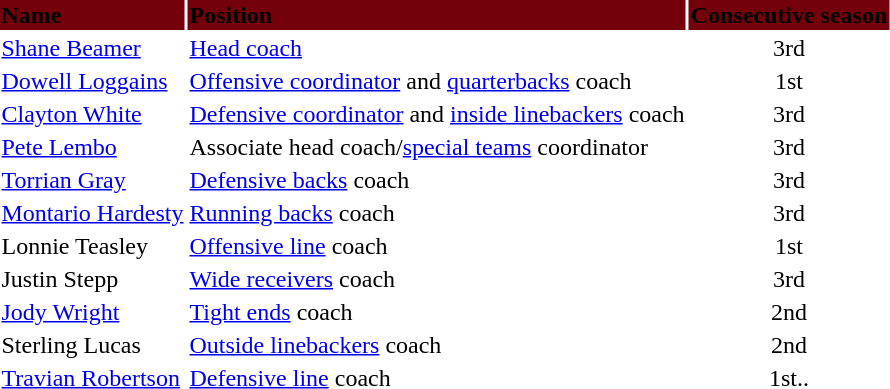<table class="to colors" style="text-align: left;">
<tr>
<th style="background:#73000a;"><span>Name</span></th>
<th style="background:#73000a;"><span>Position</span></th>
<th style="background:#73000a;"><span>Consecutive season</span></th>
</tr>
<tr>
<td><a href='#'>Shane Beamer</a></td>
<td><a href='#'>Head coach</a></td>
<td align=center>3rd</td>
</tr>
<tr>
<td><a href='#'>Dowell Loggains</a></td>
<td><a href='#'>Offensive coordinator</a> and <a href='#'>quarterbacks</a> coach</td>
<td align=center>1st</td>
</tr>
<tr>
<td><a href='#'>Clayton White</a></td>
<td><a href='#'>Defensive coordinator</a> and <a href='#'>inside linebackers</a> coach</td>
<td align=center>3rd</td>
</tr>
<tr>
<td><a href='#'>Pete Lembo</a></td>
<td>Associate head coach/<a href='#'>special teams</a> coordinator</td>
<td align="center">3rd</td>
</tr>
<tr>
<td><a href='#'>Torrian Gray</a></td>
<td><a href='#'>Defensive backs</a> coach</td>
<td align=center>3rd</td>
</tr>
<tr>
<td><a href='#'>Montario Hardesty</a></td>
<td><a href='#'>Running backs</a> coach</td>
<td align=center>3rd</td>
</tr>
<tr>
<td>Lonnie Teasley</td>
<td><a href='#'>Offensive line</a> coach</td>
<td align=center>1st</td>
</tr>
<tr>
<td>Justin Stepp</td>
<td><a href='#'>Wide receivers</a> coach</td>
<td align=center>3rd</td>
</tr>
<tr>
<td><a href='#'>Jody Wright</a></td>
<td><a href='#'>Tight ends</a> coach</td>
<td align=center>2nd</td>
</tr>
<tr>
<td>Sterling Lucas</td>
<td><a href='#'>Outside linebackers</a> coach</td>
<td align=center>2nd</td>
</tr>
<tr>
<td><a href='#'>Travian Robertson</a></td>
<td><a href='#'>Defensive line</a> coach</td>
<td align=center>1st..</td>
</tr>
</table>
